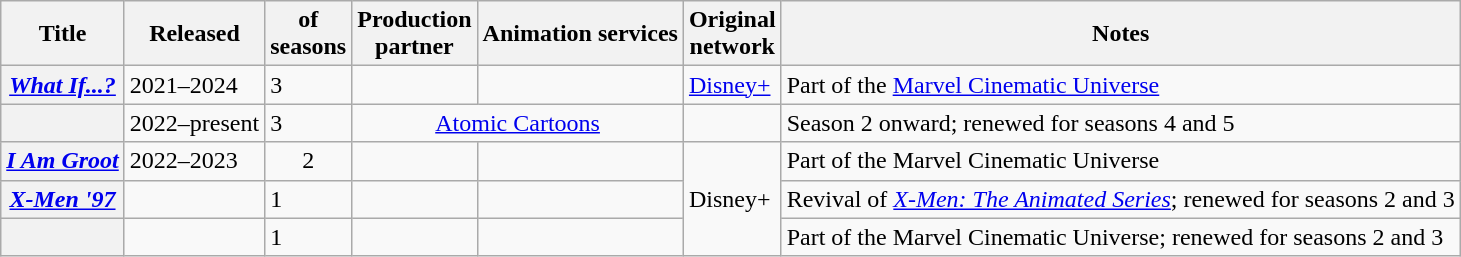<table class="wikitable plainrowheaders defaultleft col3center">
<tr>
<th scope="col">Title</th>
<th scope="col">Released</th>
<th scope="col"> of<br>seasons</th>
<th scope="col">Production<br>partner</th>
<th scope="col">Animation services</th>
<th scope="col">Original<br>network</th>
<th scope="col">Notes</th>
</tr>
<tr>
<th scope="row"><em><a href='#'>What If...?</a></em></th>
<td>2021–2024</td>
<td>3</td>
<td></td>
<td></td>
<td><a href='#'>Disney+</a></td>
<td>Part of the <a href='#'>Marvel Cinematic Universe</a></td>
</tr>
<tr>
<th scope="row"></th>
<td>2022–present</td>
<td>3</td>
<td colspan="2" align="center"><a href='#'>Atomic Cartoons</a></td>
<td></td>
<td>Season 2 onward; renewed for seasons 4 and 5</td>
</tr>
<tr>
<th scope="row"><em><a href='#'>I Am Groot</a></em></th>
<td>2022–2023</td>
<td align="center">2</td>
<td></td>
<td></td>
<td rowspan="3">Disney+</td>
<td>Part of the Marvel Cinematic Universe</td>
</tr>
<tr>
<th scope="row"><em><a href='#'>X-Men '97</a></em></th>
<td></td>
<td>1</td>
<td></td>
<td></td>
<td>Revival of <em><a href='#'>X-Men: The Animated Series</a></em>; renewed for seasons 2 and 3</td>
</tr>
<tr>
<th scope="row"></th>
<td></td>
<td>1</td>
<td></td>
<td></td>
<td>Part of the Marvel Cinematic Universe; renewed for seasons 2 and 3</td>
</tr>
</table>
